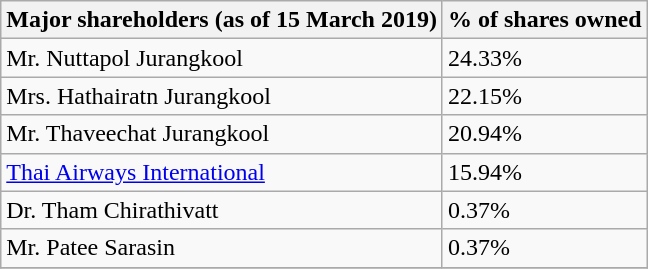<table class="wikitable">
<tr>
<th>Major shareholders (as of 15 March 2019)</th>
<th>% of shares owned</th>
</tr>
<tr>
<td>Mr. Nuttapol Jurangkool</td>
<td>24.33%</td>
</tr>
<tr>
<td>Mrs. Hathairatn Jurangkool</td>
<td>22.15%</td>
</tr>
<tr>
<td>Mr. Thaveechat Jurangkool</td>
<td>20.94%</td>
</tr>
<tr>
<td><a href='#'>Thai Airways International</a></td>
<td>15.94%</td>
</tr>
<tr>
<td>Dr. Tham Chirathivatt</td>
<td>0.37%</td>
</tr>
<tr>
<td>Mr. Patee Sarasin</td>
<td>0.37%</td>
</tr>
<tr>
</tr>
</table>
